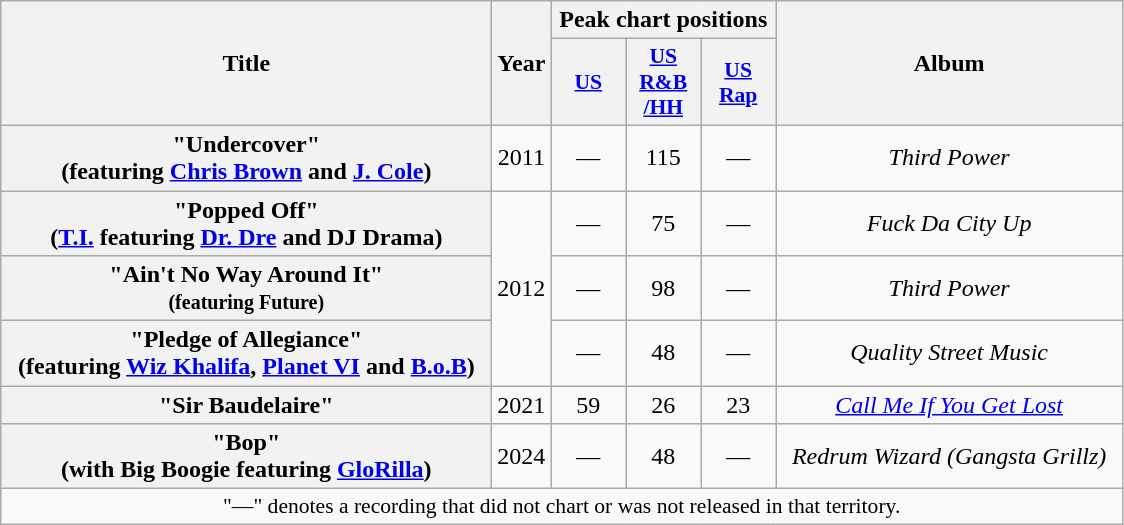<table class="wikitable plainrowheaders" style="text-align:center;" border="1">
<tr>
<th scope="col" rowspan="2" style="width:20em;">Title</th>
<th scope="col" rowspan="2" style="width:2em;">Year</th>
<th scope="col" colspan="3">Peak chart positions</th>
<th scope="col" rowspan="2" style="width:14em;">Album</th>
</tr>
<tr>
<th scope="col" style="width:3em;font-size:90%;"><a href='#'>US</a></th>
<th scope="col" style="width:3em;font-size:90%;"><a href='#'>US<br>R&B<br>/HH</a><br></th>
<th scope="col" style="width:3em;font-size:90%;"><a href='#'>US<br>Rap</a></th>
</tr>
<tr>
<th scope="row">"Undercover"<br><span>(featuring <a href='#'>Chris Brown</a> and <a href='#'>J. Cole</a>)</span></th>
<td>2011</td>
<td>—</td>
<td>115</td>
<td>—</td>
<td><em>Third Power</em></td>
</tr>
<tr>
<th scope="row">"Popped Off"<br><span>(<a href='#'>T.I.</a> featuring <a href='#'>Dr. Dre</a> and DJ Drama)</span></th>
<td rowspan="3">2012</td>
<td>—</td>
<td>75<br></td>
<td>—</td>
<td><em>Fuck Da City Up</em></td>
</tr>
<tr>
<th scope="row">"Ain't No Way Around It"<br><small>(featuring Future)</small></th>
<td>—</td>
<td>98</td>
<td>—</td>
<td><em>Third Power</em></td>
</tr>
<tr>
<th scope="row">"Pledge of Allegiance"<br><span>(featuring <a href='#'>Wiz Khalifa</a>, <a href='#'>Planet VI</a> and <a href='#'>B.o.B</a>)</span></th>
<td>—</td>
<td>48</td>
<td>—</td>
<td><em>Quality Street Music</em></td>
</tr>
<tr>
<th scope="row">"Sir Baudelaire"<br></th>
<td>2021</td>
<td>59</td>
<td>26</td>
<td>23</td>
<td><em><a href='#'>Call Me If You Get Lost</a></em></td>
</tr>
<tr>
<th scope="row">"Bop"<br><span>(with Big Boogie featuring <a href='#'>GloRilla</a>)</span></th>
<td>2024</td>
<td>—</td>
<td>48</td>
<td>—</td>
<td><em>Redrum Wizard (Gangsta Grillz)</em></td>
</tr>
<tr>
<td colspan="6" style="font-size:90%">"—" denotes a recording that did not chart or was not released in that territory.</td>
</tr>
</table>
